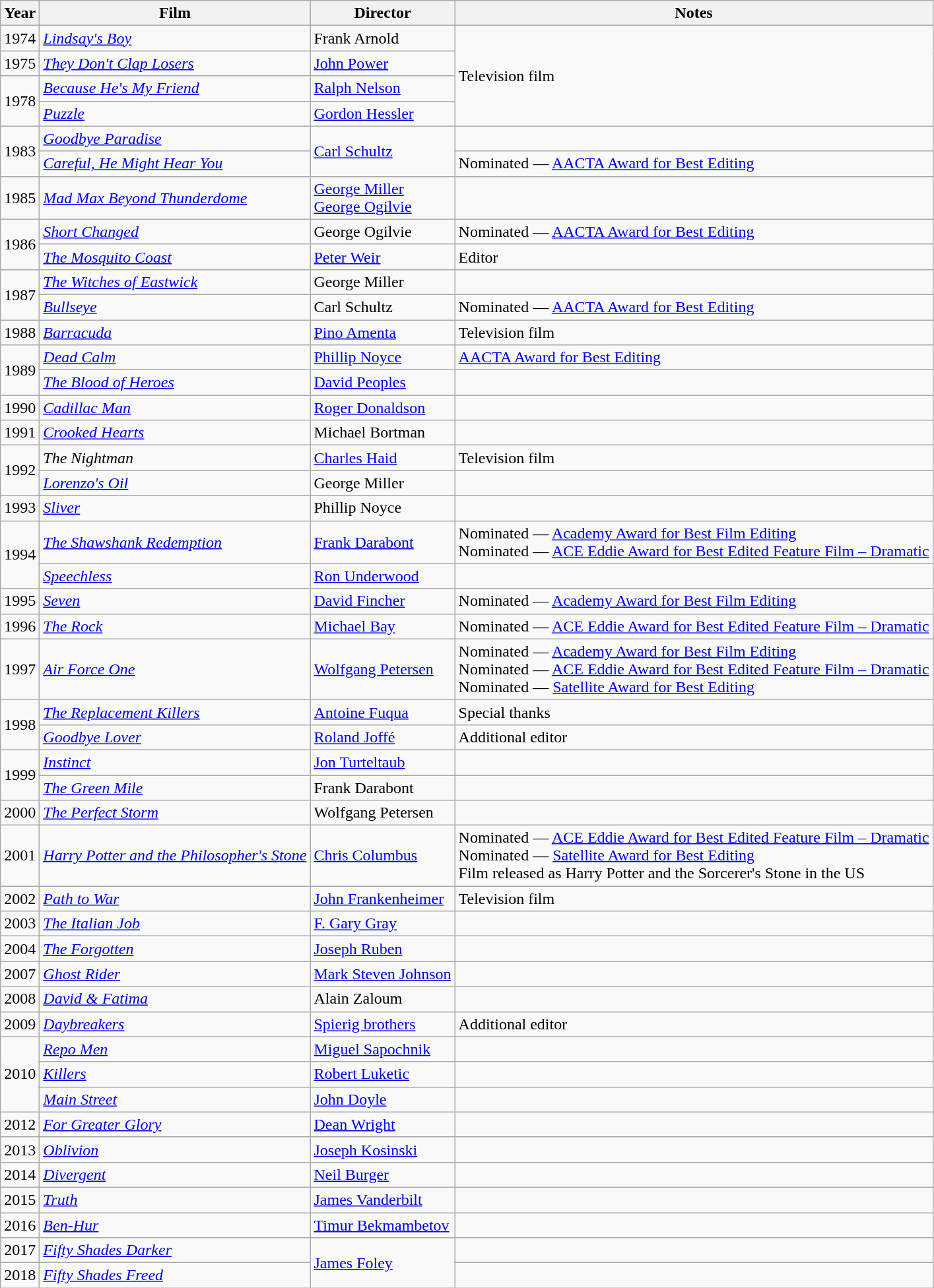<table class="wikitable">
<tr>
<th>Year</th>
<th>Film</th>
<th>Director</th>
<th>Notes</th>
</tr>
<tr>
<td>1974</td>
<td><em><a href='#'>Lindsay's Boy</a></em></td>
<td>Frank Arnold</td>
<td rowspan=4>Television film</td>
</tr>
<tr>
<td>1975</td>
<td><em><a href='#'>They Don't Clap Losers</a></em></td>
<td><a href='#'>John Power</a></td>
</tr>
<tr>
<td rowspan=2>1978</td>
<td><em><a href='#'>Because He's My Friend</a></em></td>
<td><a href='#'>Ralph Nelson</a></td>
</tr>
<tr>
<td><em><a href='#'>Puzzle</a></em></td>
<td><a href='#'>Gordon Hessler</a></td>
</tr>
<tr>
<td rowspan=2>1983</td>
<td><em><a href='#'>Goodbye Paradise</a></em></td>
<td rowspan=2><a href='#'>Carl Schultz</a></td>
<td></td>
</tr>
<tr>
<td><em><a href='#'>Careful, He Might Hear You</a></em></td>
<td>Nominated — <a href='#'>AACTA Award for Best Editing</a></td>
</tr>
<tr>
<td>1985</td>
<td><em><a href='#'>Mad Max Beyond Thunderdome</a></em></td>
<td><a href='#'>George Miller</a><br><a href='#'>George Ogilvie</a></td>
<td></td>
</tr>
<tr>
<td rowspan=2>1986</td>
<td><em><a href='#'>Short Changed</a></em></td>
<td>George Ogilvie</td>
<td>Nominated — <a href='#'>AACTA Award for Best Editing</a></td>
</tr>
<tr>
<td><em><a href='#'>The Mosquito Coast</a></em></td>
<td><a href='#'>Peter Weir</a></td>
<td>Editor</td>
</tr>
<tr>
<td rowspan=2>1987</td>
<td><em><a href='#'>The Witches of Eastwick</a></em></td>
<td>George Miller</td>
<td></td>
</tr>
<tr>
<td><em><a href='#'>Bullseye</a></em></td>
<td>Carl Schultz</td>
<td>Nominated — <a href='#'>AACTA Award for Best Editing</a></td>
</tr>
<tr>
<td>1988</td>
<td><em><a href='#'>Barracuda</a></em></td>
<td><a href='#'>Pino Amenta</a></td>
<td>Television film</td>
</tr>
<tr>
<td rowspan=2>1989</td>
<td><em><a href='#'>Dead Calm</a></em></td>
<td><a href='#'>Phillip Noyce</a></td>
<td><a href='#'>AACTA Award for Best Editing</a></td>
</tr>
<tr>
<td><em><a href='#'>The Blood of Heroes</a></em></td>
<td><a href='#'>David Peoples</a></td>
<td></td>
</tr>
<tr>
<td>1990</td>
<td><em><a href='#'>Cadillac Man</a></em></td>
<td><a href='#'>Roger Donaldson</a></td>
<td></td>
</tr>
<tr>
<td>1991</td>
<td><em><a href='#'>Crooked Hearts</a></em></td>
<td>Michael Bortman</td>
<td></td>
</tr>
<tr>
<td rowspan=2>1992</td>
<td><em>The Nightman</em></td>
<td><a href='#'>Charles Haid</a></td>
<td>Television film</td>
</tr>
<tr>
<td><em><a href='#'>Lorenzo's Oil</a></em></td>
<td>George Miller</td>
<td></td>
</tr>
<tr>
<td>1993</td>
<td><em><a href='#'>Sliver</a></em></td>
<td>Phillip Noyce</td>
<td></td>
</tr>
<tr>
<td rowspan=2>1994</td>
<td><em><a href='#'>The Shawshank Redemption</a></em></td>
<td><a href='#'>Frank Darabont</a></td>
<td>Nominated — <a href='#'>Academy Award for Best Film Editing</a><br>Nominated — <a href='#'>ACE Eddie Award for Best Edited Feature Film – Dramatic</a></td>
</tr>
<tr>
<td><em><a href='#'>Speechless</a></em></td>
<td><a href='#'>Ron Underwood</a></td>
<td></td>
</tr>
<tr>
<td>1995</td>
<td><em><a href='#'>Seven</a></em></td>
<td><a href='#'>David Fincher</a></td>
<td>Nominated — <a href='#'>Academy Award for Best Film Editing</a></td>
</tr>
<tr>
<td>1996</td>
<td><em><a href='#'>The Rock</a></em></td>
<td><a href='#'>Michael Bay</a></td>
<td>Nominated — <a href='#'>ACE Eddie Award for Best Edited Feature Film – Dramatic</a></td>
</tr>
<tr>
<td>1997</td>
<td><em><a href='#'>Air Force One</a></em></td>
<td><a href='#'>Wolfgang Petersen</a></td>
<td>Nominated — <a href='#'>Academy Award for Best Film Editing</a><br>Nominated — <a href='#'>ACE Eddie Award for Best Edited Feature Film – Dramatic</a><br>Nominated — <a href='#'>Satellite Award for Best Editing</a></td>
</tr>
<tr>
<td rowspan=2>1998</td>
<td><em><a href='#'>The Replacement Killers</a></em></td>
<td><a href='#'>Antoine Fuqua</a></td>
<td>Special thanks</td>
</tr>
<tr>
<td><em><a href='#'>Goodbye Lover</a></em></td>
<td><a href='#'>Roland Joffé</a></td>
<td>Additional editor</td>
</tr>
<tr>
<td rowspan=2>1999</td>
<td><em><a href='#'>Instinct</a></em></td>
<td><a href='#'>Jon Turteltaub</a></td>
<td></td>
</tr>
<tr>
<td><em><a href='#'>The Green Mile</a></em></td>
<td>Frank Darabont</td>
<td></td>
</tr>
<tr>
<td>2000</td>
<td><em><a href='#'>The Perfect Storm</a></em></td>
<td>Wolfgang Petersen</td>
<td></td>
</tr>
<tr>
<td>2001</td>
<td><em><a href='#'>Harry Potter and the Philosopher's Stone</a></em></td>
<td><a href='#'>Chris Columbus</a></td>
<td>Nominated — <a href='#'>ACE Eddie Award for Best Edited Feature Film – Dramatic</a><br>Nominated — <a href='#'>Satellite Award for Best Editing</a><br>Film released as Harry Potter and the Sorcerer's Stone in the US</td>
</tr>
<tr>
<td>2002</td>
<td><em><a href='#'>Path to War</a></em></td>
<td><a href='#'>John Frankenheimer</a></td>
<td>Television film</td>
</tr>
<tr>
<td>2003</td>
<td><em><a href='#'>The Italian Job</a></em></td>
<td><a href='#'>F. Gary Gray</a></td>
<td></td>
</tr>
<tr>
<td>2004</td>
<td><em><a href='#'>The Forgotten</a></em></td>
<td><a href='#'>Joseph Ruben</a></td>
<td></td>
</tr>
<tr>
<td>2007</td>
<td><em><a href='#'>Ghost Rider</a></em></td>
<td><a href='#'>Mark Steven Johnson</a></td>
<td></td>
</tr>
<tr>
<td>2008</td>
<td><em><a href='#'>David & Fatima</a></em></td>
<td>Alain Zaloum</td>
<td></td>
</tr>
<tr>
<td>2009</td>
<td><em><a href='#'>Daybreakers</a></em></td>
<td><a href='#'>Spierig brothers</a></td>
<td>Additional editor</td>
</tr>
<tr>
<td rowspan=3>2010</td>
<td><em><a href='#'>Repo Men</a></em></td>
<td><a href='#'>Miguel Sapochnik</a></td>
<td></td>
</tr>
<tr>
<td><em><a href='#'>Killers</a></em></td>
<td><a href='#'>Robert Luketic</a></td>
<td></td>
</tr>
<tr>
<td><em><a href='#'>Main Street</a></em></td>
<td><a href='#'>John Doyle</a></td>
<td></td>
</tr>
<tr>
<td>2012</td>
<td><em><a href='#'>For Greater Glory</a></em></td>
<td><a href='#'>Dean Wright</a></td>
<td></td>
</tr>
<tr>
<td>2013</td>
<td><em><a href='#'>Oblivion</a></em></td>
<td><a href='#'>Joseph Kosinski</a></td>
<td></td>
</tr>
<tr>
<td>2014</td>
<td><em><a href='#'>Divergent</a></em></td>
<td><a href='#'>Neil Burger</a></td>
<td></td>
</tr>
<tr>
<td>2015</td>
<td><em><a href='#'>Truth</a></em></td>
<td><a href='#'>James Vanderbilt</a></td>
<td></td>
</tr>
<tr>
<td>2016</td>
<td><em><a href='#'>Ben-Hur</a></em></td>
<td><a href='#'>Timur Bekmambetov</a></td>
<td></td>
</tr>
<tr>
<td>2017</td>
<td><em><a href='#'>Fifty Shades Darker</a></em></td>
<td rowspan=2><a href='#'>James Foley</a></td>
<td></td>
</tr>
<tr>
<td>2018</td>
<td><em><a href='#'>Fifty Shades Freed</a></em></td>
<td></td>
</tr>
</table>
